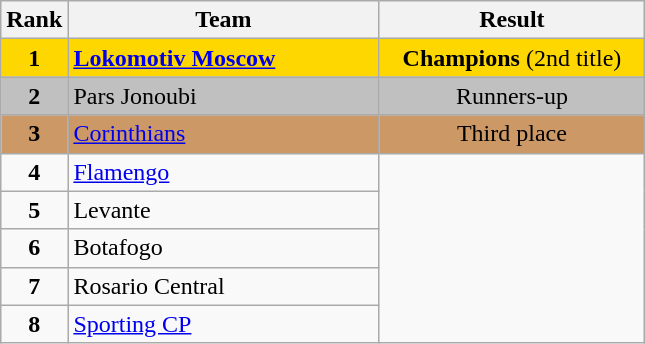<table class="wikitable" style="text-align:center">
<tr>
<th>Rank</th>
<th width=200>Team</th>
<th width=170>Result</th>
</tr>
<tr bgcolor="gold">
<td><strong>1</strong></td>
<td align="left"><strong> <a href='#'>Lokomotiv Moscow</a></strong></td>
<td><strong>Champions</strong> (2nd title)</td>
</tr>
<tr bgcolor="silver">
<td><strong>2</strong></td>
<td align="left"> Pars Jonoubi</td>
<td>Runners-up</td>
</tr>
<tr bgcolor="#CC9966">
<td><strong>3</strong></td>
<td align="left"> <a href='#'>Corinthians</a></td>
<td>Third place</td>
</tr>
<tr>
<td><strong>4</strong></td>
<td align="left"> <a href='#'>Flamengo</a></td>
<td rowspan=5></td>
</tr>
<tr>
<td><strong>5</strong></td>
<td align="left"> Levante</td>
</tr>
<tr>
<td><strong>6</strong></td>
<td align="left"> Botafogo</td>
</tr>
<tr>
<td><strong>7</strong></td>
<td align="left"> Rosario Central</td>
</tr>
<tr>
<td><strong>8</strong></td>
<td align="left"> <a href='#'>Sporting CP</a></td>
</tr>
</table>
